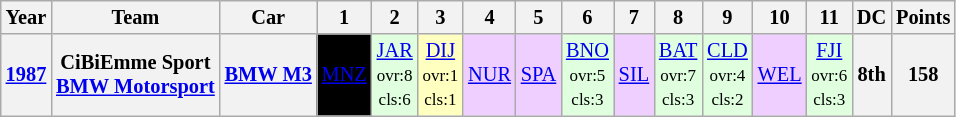<table class="wikitable" style="text-align:center; font-size:85%">
<tr>
<th>Year</th>
<th>Team</th>
<th>Car</th>
<th>1</th>
<th>2</th>
<th>3</th>
<th>4</th>
<th>5</th>
<th>6</th>
<th>7</th>
<th>8</th>
<th>9</th>
<th>10</th>
<th>11</th>
<th>DC</th>
<th>Points</th>
</tr>
<tr>
<th><a href='#'>1987</a></th>
<th nowrap> CiBiEmme Sport<br> <a href='#'>BMW Motorsport</a></th>
<th nowrap><a href='#'>BMW M3</a></th>
<td style="background:#000000; color:white"><a href='#'><span>MNZ</span></a><br></td>
<td style="background:#dfffdf;"><a href='#'>JAR</a><br><small>ovr:8<br>cls:6</small></td>
<td style="background:#ffffbf;"><a href='#'>DIJ</a><br><small>ovr:1<br>cls:1</small></td>
<td style="background:#efcfff;"><a href='#'>NUR</a><br></td>
<td style="background:#efcfff;"><a href='#'>SPA</a><br></td>
<td style="background:#dfffdf;"><a href='#'>BNO</a><br><small>ovr:5<br>cls:3</small></td>
<td style="background:#efcfff;"><a href='#'>SIL</a><br></td>
<td style="background:#dfffdf;"><a href='#'>BAT</a><br><small>ovr:7<br>cls:3</small></td>
<td style="background:#dfffdf;"><a href='#'>CLD</a><br><small>ovr:4<br>cls:2</small></td>
<td style="background:#efcfff;"><a href='#'>WEL</a><br></td>
<td style="background:#dfffdf;"><a href='#'>FJI</a><br><small>ovr:6<br>cls:3</small></td>
<th>8th</th>
<th>158</th>
</tr>
</table>
